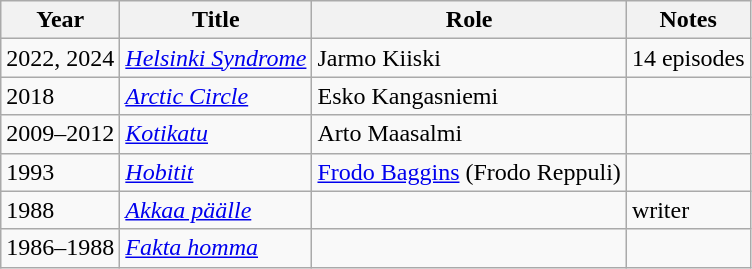<table class="wikitable sortable">
<tr>
<th>Year</th>
<th>Title</th>
<th>Role</th>
<th class="unsortable">Notes</th>
</tr>
<tr>
<td>2022, 2024</td>
<td><em><a href='#'>Helsinki Syndrome</a></em></td>
<td>Jarmo Kiiski</td>
<td>14 episodes</td>
</tr>
<tr>
<td>2018</td>
<td><em><a href='#'>Arctic Circle</a></em></td>
<td>Esko Kangasniemi</td>
<td></td>
</tr>
<tr>
<td>2009–2012</td>
<td><em><a href='#'>Kotikatu</a></em></td>
<td>Arto Maasalmi</td>
<td></td>
</tr>
<tr>
<td>1993</td>
<td><em><a href='#'>Hobitit</a></em></td>
<td><a href='#'>Frodo Baggins</a> (Frodo Reppuli)</td>
<td></td>
</tr>
<tr>
<td>1988</td>
<td><em><a href='#'>Akkaa päälle</a></em></td>
<td></td>
<td>writer</td>
</tr>
<tr>
<td>1986–1988</td>
<td><em><a href='#'>Fakta homma</a></em></td>
<td></td>
<td></td>
</tr>
</table>
